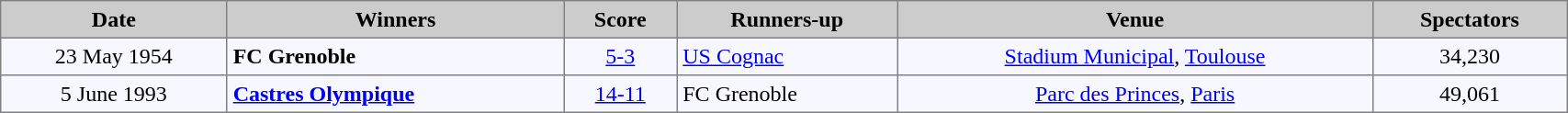<table bgcolor="#f7f8ff" cellpadding="4" width="90%" cellspacing="0" border="1" style="font-size: 100%; border: grey solid 1px; border-collapse: collapse;">
<tr bgcolor="#CCCCCC">
<td align=center><strong>Date</strong></td>
<td align=center><strong>Winners</strong></td>
<td align=center><strong>Score</strong></td>
<td align=center><strong>Runners-up</strong></td>
<td align=center><strong>Venue</strong></td>
<td align=center><strong>Spectators</strong></td>
</tr>
<tr>
<td align=center>23 May 1954</td>
<td><strong>FC Grenoble</strong></td>
<td align=center><a href='#'>5-3</a></td>
<td><a href='#'>US Cognac</a></td>
<td align=center><a href='#'>Stadium Municipal</a>, <a href='#'>Toulouse</a></td>
<td align=center>34,230</td>
</tr>
<tr>
<td align=center>5 June 1993</td>
<td><strong><a href='#'>Castres Olympique</a></strong></td>
<td align=center><a href='#'>14-11</a></td>
<td>FC Grenoble</td>
<td align=center><a href='#'>Parc des Princes</a>, <a href='#'>Paris</a></td>
<td align=center>49,061</td>
</tr>
</table>
